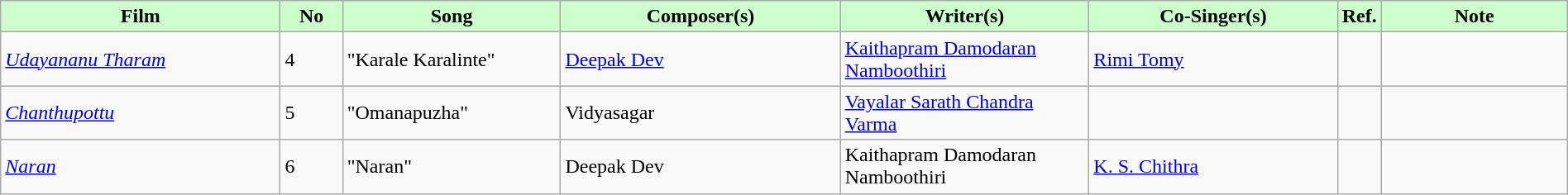<table class="wikitable plainrowheaders" style="width:100%;" textcolor:#000;" style="align:center;">
<tr style="background:#cfc; text-align:center;">
<td scope="col" style="width:18%;"><strong>Film</strong></td>
<td scope="col" style="width:4%;"><strong>No</strong></td>
<td scope="col" style="width:14%;"><strong>Song</strong></td>
<td scope="col" style="width:18%;"><strong>Composer(s)</strong></td>
<td scope="col" style="width:16%;"><strong>Writer(s)</strong></td>
<td scope="col" style="width:16%;"><strong>Co-Singer(s)</strong></td>
<td scope="col" style="width:2%;"><strong>Ref.</strong></td>
<td scope="col" style="width:12%;"><strong>Note</strong></td>
</tr>
<tr>
<td><em><a href='#'>Udayananu Tharam</a></em></td>
<td>4</td>
<td>"Karale Karalinte"</td>
<td><a href='#'>Deepak Dev</a></td>
<td><a href='#'>Kaithapram Damodaran Namboothiri</a></td>
<td><a href='#'>Rimi Tomy</a></td>
<td></td>
<td></td>
</tr>
<tr>
<td><em><a href='#'>Chanthupottu</a></em></td>
<td>5</td>
<td>"Omanapuzha"</td>
<td>Vidyasagar</td>
<td><a href='#'>Vayalar Sarath Chandra Varma</a></td>
<td></td>
<td></td>
<td></td>
</tr>
<tr>
<td><a href='#'><em>Naran</em></a></td>
<td>6</td>
<td>"Naran"</td>
<td>Deepak Dev</td>
<td>Kaithapram Damodaran Namboothiri</td>
<td><a href='#'>K. S. Chithra</a></td>
<td></td>
<td></td>
</tr>
</table>
